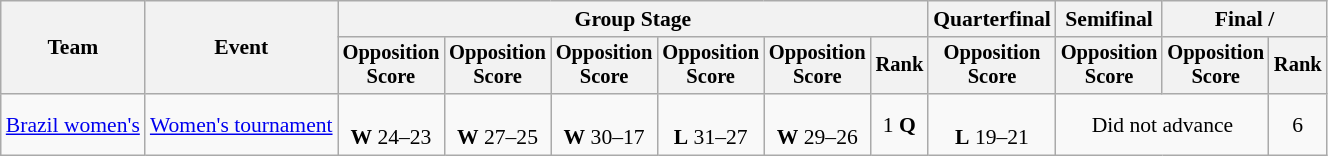<table class="wikitable" style="font-size:90%">
<tr>
<th rowspan=2>Team</th>
<th rowspan=2>Event</th>
<th colspan=6>Group Stage</th>
<th>Quarterfinal</th>
<th>Semifinal</th>
<th colspan=2>Final / </th>
</tr>
<tr style="font-size:95%">
<th>Opposition<br>Score</th>
<th>Opposition<br>Score</th>
<th>Opposition<br>Score</th>
<th>Opposition<br>Score</th>
<th>Opposition<br>Score</th>
<th>Rank</th>
<th>Opposition<br>Score</th>
<th>Opposition<br>Score</th>
<th>Opposition<br>Score</th>
<th>Rank</th>
</tr>
<tr align=center>
<td align=left><a href='#'>Brazil women's</a></td>
<td align=left><a href='#'>Women's tournament</a></td>
<td><br><strong>W</strong> 24–23</td>
<td><br><strong>W</strong> 27–25</td>
<td><br><strong>W</strong> 30–17</td>
<td><br><strong>L</strong> 31–27</td>
<td><br><strong>W</strong> 29–26</td>
<td>1 <strong>Q</strong></td>
<td><br><strong>L</strong> 19–21</td>
<td colspan=2>Did not advance</td>
<td>6</td>
</tr>
</table>
